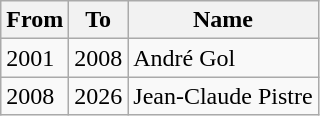<table class="wikitable">
<tr>
<th>From</th>
<th>To</th>
<th>Name</th>
</tr>
<tr>
<td>2001</td>
<td>2008</td>
<td>André Gol</td>
</tr>
<tr>
<td>2008</td>
<td>2026</td>
<td>Jean-Claude Pistre</td>
</tr>
</table>
